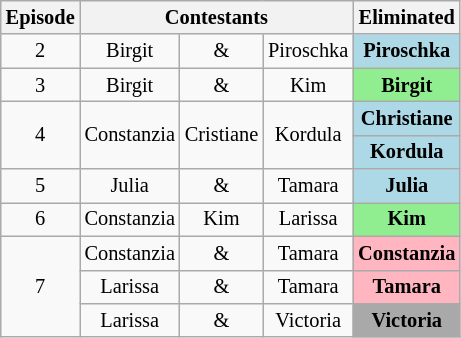<table class="wikitable" border="2" style="text-align:center; font-size:85%;">
<tr>
<th>Episode</th>
<th colspan="3">Contestants</th>
<th>Eliminated</th>
</tr>
<tr>
<td>2</td>
<td>Birgit</td>
<td>&</td>
<td>Piroschka</td>
<td style="background:lightblue;"><strong>Piroschka</strong></td>
</tr>
<tr>
<td>3</td>
<td>Birgit</td>
<td>&</td>
<td>Kim</td>
<td style="background:lightgreen;"><strong>Birgit</strong></td>
</tr>
<tr>
<td rowspan="2">4</td>
<td rowspan="2">Constanzia</td>
<td rowspan="2">Cristiane</td>
<td rowspan="2">Kordula</td>
<td style="background:lightblue;"><strong>Christiane</strong></td>
</tr>
<tr>
<td style="background:lightblue;"><strong>Kordula</strong></td>
</tr>
<tr>
<td>5</td>
<td>Julia</td>
<td>&</td>
<td>Tamara</td>
<td style="background:lightblue;"><strong>Julia</strong></td>
</tr>
<tr>
<td>6</td>
<td>Constanzia</td>
<td>Kim</td>
<td>Larissa</td>
<td style="background:lightgreen;"><strong>Kim</strong></td>
</tr>
<tr>
<td rowspan="3">7</td>
<td>Constanzia</td>
<td>&</td>
<td>Tamara</td>
<td style="background:lightpink;"><strong>Constanzia</strong></td>
</tr>
<tr>
<td>Larissa</td>
<td>&</td>
<td>Tamara</td>
<td style="background:lightpink;"><strong>Tamara</strong></td>
</tr>
<tr>
<td>Larissa</td>
<td>&</td>
<td>Victoria</td>
<td style="background:darkgrey;"><strong>Victoria</strong></td>
</tr>
</table>
